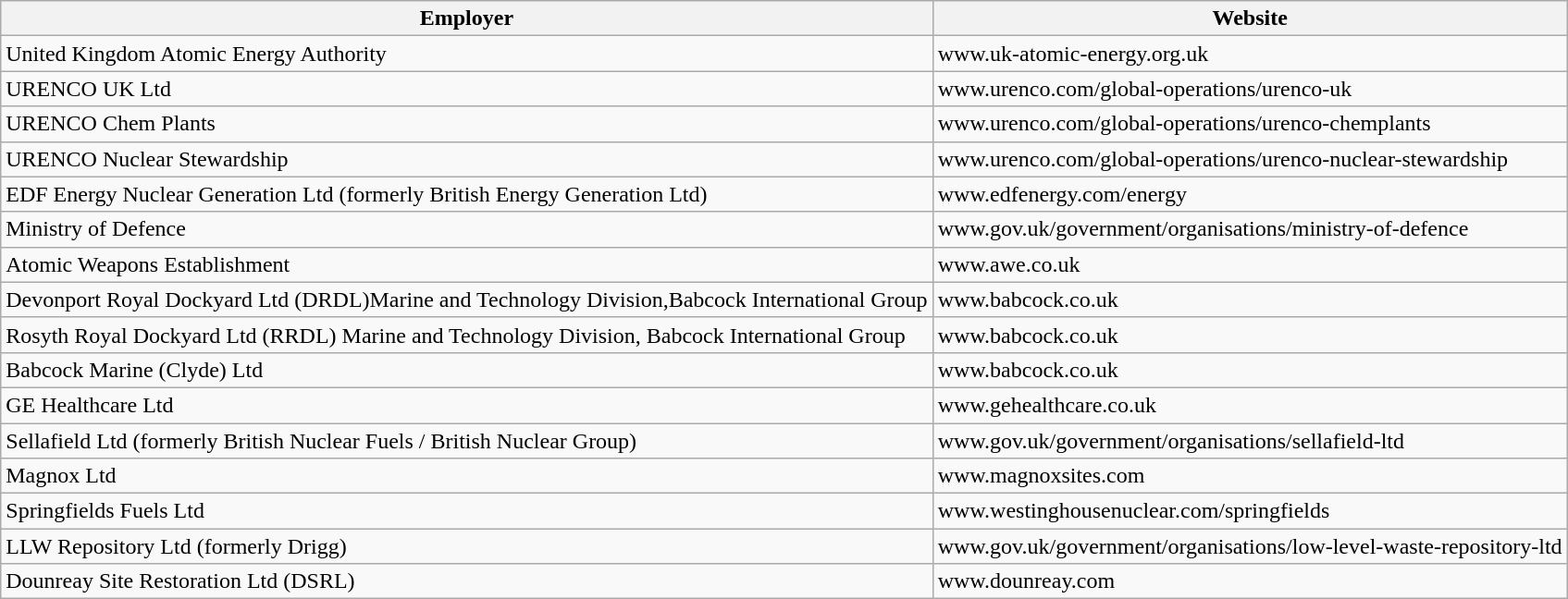<table class="wikitable">
<tr>
<th>Employer</th>
<th>Website</th>
</tr>
<tr>
<td>United Kingdom Atomic Energy Authority</td>
<td>www.uk-atomic-energy.org.uk</td>
</tr>
<tr>
<td>URENCO UK Ltd</td>
<td>www.urenco.com/global-operations/urenco-uk</td>
</tr>
<tr>
<td>URENCO Chem Plants</td>
<td>www.urenco.com/global-operations/urenco-chemplants</td>
</tr>
<tr>
<td>URENCO Nuclear Stewardship</td>
<td>www.urenco.com/global-operations/urenco-nuclear-stewardship</td>
</tr>
<tr>
<td>EDF Energy Nuclear Generation Ltd (formerly British Energy Generation Ltd)</td>
<td>www.edfenergy.com/energy</td>
</tr>
<tr>
<td>Ministry of Defence</td>
<td>www.gov.uk/government/organisations/ministry-of-defence</td>
</tr>
<tr>
<td>Atomic Weapons Establishment</td>
<td>www.awe.co.uk</td>
</tr>
<tr>
<td>Devonport Royal Dockyard Ltd (DRDL)Marine and Technology Division,Babcock International Group</td>
<td>www.babcock.co.uk</td>
</tr>
<tr>
<td>Rosyth Royal Dockyard Ltd (RRDL) Marine and Technology Division, Babcock International Group</td>
<td>www.babcock.co.uk</td>
</tr>
<tr>
<td>Babcock Marine (Clyde) Ltd</td>
<td>www.babcock.co.uk</td>
</tr>
<tr>
<td>GE Healthcare Ltd</td>
<td>www.gehealthcare.co.uk</td>
</tr>
<tr>
<td>Sellafield Ltd (formerly British Nuclear Fuels / British Nuclear Group)</td>
<td>www.gov.uk/government/organisations/sellafield-ltd</td>
</tr>
<tr>
<td>Magnox Ltd</td>
<td>www.magnoxsites.com</td>
</tr>
<tr>
<td>Springfields Fuels Ltd</td>
<td>www.westinghousenuclear.com/springfields</td>
</tr>
<tr>
<td>LLW Repository Ltd (formerly Drigg)</td>
<td>www.gov.uk/government/organisations/low-level-waste-repository-ltd</td>
</tr>
<tr>
<td>Dounreay Site Restoration Ltd (DSRL)</td>
<td>www.dounreay.com</td>
</tr>
</table>
